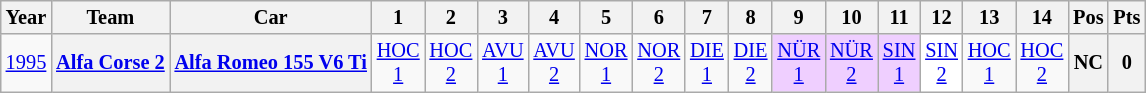<table class="wikitable" style="text-align:center; font-size:85%">
<tr>
<th>Year</th>
<th>Team</th>
<th>Car</th>
<th>1</th>
<th>2</th>
<th>3</th>
<th>4</th>
<th>5</th>
<th>6</th>
<th>7</th>
<th>8</th>
<th>9</th>
<th>10</th>
<th>11</th>
<th>12</th>
<th>13</th>
<th>14</th>
<th>Pos</th>
<th>Pts</th>
</tr>
<tr>
<td><a href='#'>1995</a></td>
<th nowrap><a href='#'>Alfa Corse 2</a></th>
<th nowrap><a href='#'>Alfa Romeo 155 V6 Ti</a></th>
<td><a href='#'>HOC<br>1</a></td>
<td><a href='#'>HOC<br>2</a></td>
<td><a href='#'>AVU<br>1</a></td>
<td><a href='#'>AVU<br>2</a></td>
<td><a href='#'>NOR<br>1</a></td>
<td><a href='#'>NOR<br>2</a></td>
<td><a href='#'>DIE<br>1</a></td>
<td><a href='#'>DIE<br>2</a></td>
<td style="background:#EFCFFF;"><a href='#'>NÜR<br>1</a><br></td>
<td style="background:#EFCFFF;"><a href='#'>NÜR<br>2</a><br></td>
<td style="background:#EFCFFF;"><a href='#'>SIN<br>1</a><br></td>
<td style="background:#FFFFFF;"><a href='#'>SIN<br>2</a><br></td>
<td><a href='#'>HOC<br>1</a></td>
<td><a href='#'>HOC<br>2</a></td>
<th>NC</th>
<th>0</th>
</tr>
</table>
